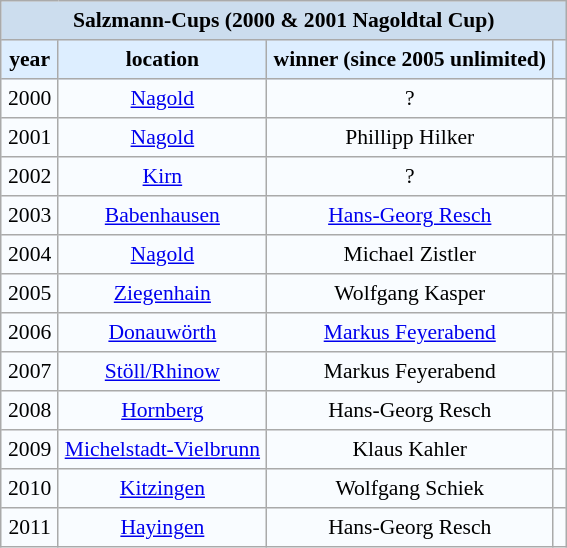<table align="right" border="2" cellpadding="4" cellspacing="0" style="margin: 1em 0em 1em 0; background: #f9fcff; border: 1px #aaa solid; border-collapse: collapse; font-size: 90%;">
<tr>
<th bgcolor="#CCDDEE" colspan="4">Salzmann-Cups (2000 & 2001 Nagoldtal Cup)</th>
</tr>
<tr ----- bgcolor="#DDEEFF">
<th align=center>year</th>
<th align=center>location</th>
<th align=center>winner (since 2005 unlimited)</th>
<td align=center></td>
</tr>
<tr>
<td align=center>2000</td>
<td align=center><a href='#'>Nagold</a></td>
<td align=center>?</td>
<td></td>
</tr>
<tr>
<td align=center>2001</td>
<td align=center><a href='#'>Nagold</a></td>
<td align=center>Phillipp Hilker</td>
<td></td>
</tr>
<tr>
<td align=center>2002</td>
<td align=center><a href='#'>Kirn</a></td>
<td align=center>?</td>
<td></td>
</tr>
<tr>
<td align=center>2003</td>
<td align=center><a href='#'>Babenhausen</a></td>
<td align=center><a href='#'>Hans-Georg Resch</a></td>
<td></td>
</tr>
<tr>
<td align=center>2004</td>
<td align=center><a href='#'>Nagold</a></td>
<td align=center>Michael Zistler</td>
<td></td>
</tr>
<tr>
<td align=center>2005</td>
<td align=center><a href='#'>Ziegenhain</a></td>
<td align=center>Wolfgang Kasper</td>
<td></td>
</tr>
<tr>
<td align=center>2006</td>
<td align=center><a href='#'>Donauwörth</a></td>
<td align=center><a href='#'>Markus Feyerabend</a></td>
<td></td>
</tr>
<tr>
<td align=center>2007</td>
<td align=center><a href='#'>Stöll/Rhinow</a></td>
<td align=center>Markus Feyerabend</td>
<td></td>
</tr>
<tr>
<td align=center>2008</td>
<td align=center><a href='#'>Hornberg</a></td>
<td align=center>Hans-Georg Resch</td>
<td></td>
</tr>
<tr>
<td align=center>2009</td>
<td align=center><a href='#'>Michelstadt-Vielbrunn</a></td>
<td align=center>Klaus Kahler</td>
<td></td>
</tr>
<tr>
<td align=center>2010</td>
<td align=center><a href='#'>Kitzingen</a></td>
<td align=center>Wolfgang Schiek</td>
<td></td>
</tr>
<tr>
<td align=center>2011</td>
<td align=center><a href='#'>Hayingen</a></td>
<td align=center>Hans-Georg Resch</td>
<td></td>
</tr>
</table>
